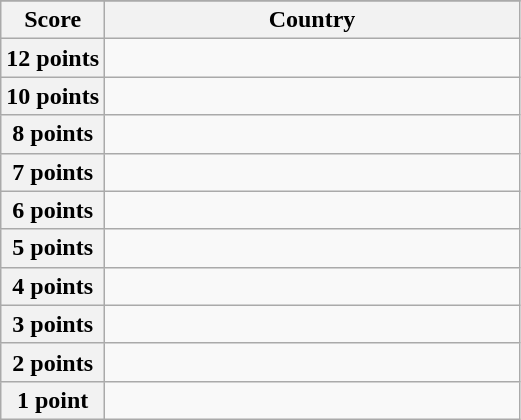<table class="wikitable">
<tr>
</tr>
<tr>
<th scope="col" width="20%">Score</th>
<th scope="col">Country</th>
</tr>
<tr>
<th scope="row">12 points</th>
<td></td>
</tr>
<tr>
<th scope="row">10 points</th>
<td></td>
</tr>
<tr>
<th scope="row">8 points</th>
<td></td>
</tr>
<tr>
<th scope="row">7 points</th>
<td></td>
</tr>
<tr>
<th scope="row">6 points</th>
<td></td>
</tr>
<tr>
<th scope="row">5 points</th>
<td></td>
</tr>
<tr>
<th scope="row">4 points</th>
<td></td>
</tr>
<tr>
<th scope="row">3 points</th>
<td></td>
</tr>
<tr>
<th scope="row">2 points</th>
<td></td>
</tr>
<tr>
<th scope="row">1 point</th>
<td></td>
</tr>
</table>
